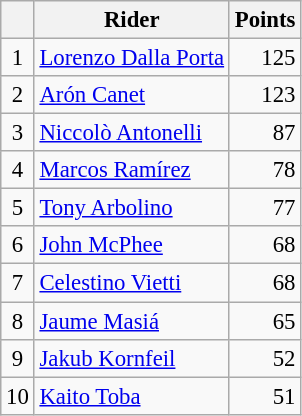<table class="wikitable" style="font-size: 95%;">
<tr>
<th></th>
<th>Rider</th>
<th>Points</th>
</tr>
<tr>
<td align=center>1</td>
<td> <a href='#'>Lorenzo Dalla Porta</a></td>
<td align=right>125</td>
</tr>
<tr>
<td align=center>2</td>
<td> <a href='#'>Arón Canet</a></td>
<td align=right>123</td>
</tr>
<tr>
<td align=center>3</td>
<td> <a href='#'>Niccolò Antonelli</a></td>
<td align=right>87</td>
</tr>
<tr>
<td align=center>4</td>
<td> <a href='#'>Marcos Ramírez</a></td>
<td align=right>78</td>
</tr>
<tr>
<td align=center>5</td>
<td> <a href='#'>Tony Arbolino</a></td>
<td align=right>77</td>
</tr>
<tr>
<td align=center>6</td>
<td> <a href='#'>John McPhee</a></td>
<td align=right>68</td>
</tr>
<tr>
<td align=center>7</td>
<td> <a href='#'>Celestino Vietti</a></td>
<td align=right>68</td>
</tr>
<tr>
<td align=center>8</td>
<td> <a href='#'>Jaume Masiá</a></td>
<td align=right>65</td>
</tr>
<tr>
<td align=center>9</td>
<td> <a href='#'>Jakub Kornfeil</a></td>
<td align=right>52</td>
</tr>
<tr>
<td align=center>10</td>
<td> <a href='#'>Kaito Toba</a></td>
<td align=right>51</td>
</tr>
</table>
